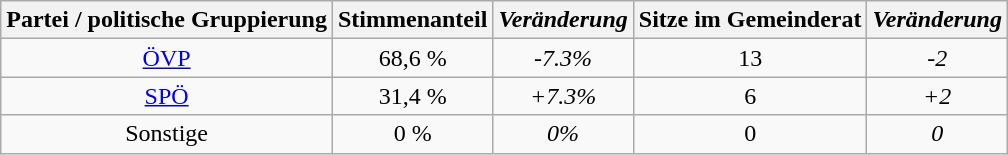<table class="wikitable" style="text-align:center">
<tr>
<th>Partei / politische Gruppierung</th>
<th>Stimmenanteil</th>
<th><em>Veränderung</em></th>
<th>Sitze im Gemeinderat</th>
<th><em>Veränderung</em></th>
</tr>
<tr>
<td><a href='#'>ÖVP</a></td>
<td>68,6 %</td>
<td><em>-7.3%</em></td>
<td>13</td>
<td><em>-2</em></td>
</tr>
<tr>
<td><a href='#'>SPÖ</a></td>
<td>31,4 %</td>
<td><em>+7.3%</em></td>
<td>6</td>
<td><em>+2</em></td>
</tr>
<tr>
<td>Sonstige</td>
<td>0 %</td>
<td><em>0%</em></td>
<td>0</td>
<td><em>0</em></td>
</tr>
</table>
